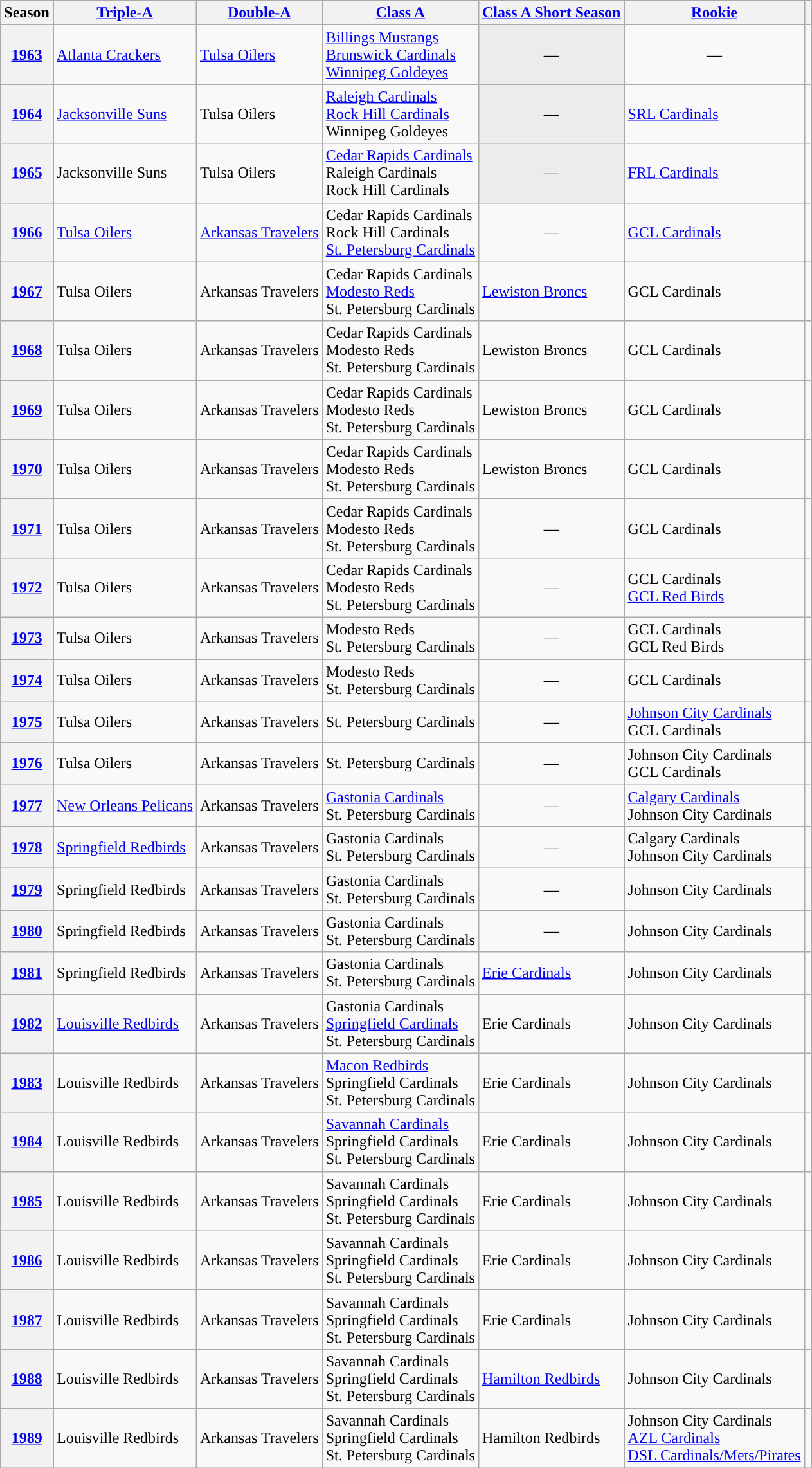<table class="wikitable plainrowheaders">
<tr>
<th scope="col">Season</th>
<th scope="col"><a href='#'><span>Triple-A</span></a></th>
<th scope="col"><a href='#'><span>Double-A</span></a></th>
<th scope="col"><a href='#'><span>Class A</span></a></th>
<th scope="col"><a href='#'><span>Class A Short Season</span></a></th>
<th scope="col"><a href='#'><span>Rookie</span></a></th>
<th scope="col"></th>
</tr>
<tr>
<th scope="row" style="text-align:center"><a href='#'>1963</a></th>
<td><a href='#'>Atlanta Crackers</a></td>
<td><a href='#'>Tulsa Oilers</a></td>
<td><a href='#'>Billings Mustangs</a><br><a href='#'>Brunswick Cardinals</a><br><a href='#'>Winnipeg Goldeyes</a></td>
<td style="background:#ececec" align="center">—</td>
<td align="center">—</td>
<td align="center"></td>
</tr>
<tr>
<th scope="row" style="text-align:center"><a href='#'>1964</a></th>
<td><a href='#'>Jacksonville Suns</a></td>
<td>Tulsa Oilers</td>
<td><a href='#'>Raleigh Cardinals</a><br><a href='#'>Rock Hill Cardinals</a><br>Winnipeg Goldeyes</td>
<td style="background:#ececec" align="center">—</td>
<td><a href='#'>SRL Cardinals</a></td>
<td align="center"></td>
</tr>
<tr>
<th scope="row" style="text-align:center"><a href='#'>1965</a></th>
<td>Jacksonville Suns</td>
<td>Tulsa Oilers</td>
<td><a href='#'>Cedar Rapids Cardinals</a><br>Raleigh Cardinals<br>Rock Hill Cardinals</td>
<td style="background:#ececec" align="center">—</td>
<td><a href='#'>FRL Cardinals</a></td>
<td align="center"></td>
</tr>
<tr>
<th scope="row" style="text-align:center"><a href='#'>1966</a></th>
<td><a href='#'>Tulsa Oilers</a></td>
<td><a href='#'>Arkansas Travelers</a></td>
<td>Cedar Rapids Cardinals<br>Rock Hill Cardinals<br><a href='#'>St. Petersburg Cardinals</a></td>
<td align="center">—</td>
<td><a href='#'>GCL Cardinals</a></td>
<td align="center"></td>
</tr>
<tr>
<th scope="row" style="text-align:center"><a href='#'>1967</a></th>
<td>Tulsa Oilers</td>
<td>Arkansas Travelers</td>
<td>Cedar Rapids Cardinals<br><a href='#'>Modesto Reds</a><br>St. Petersburg Cardinals</td>
<td><a href='#'>Lewiston Broncs</a></td>
<td>GCL Cardinals</td>
<td align="center"></td>
</tr>
<tr>
<th scope="row" style="text-align:center"><a href='#'>1968</a></th>
<td>Tulsa Oilers</td>
<td>Arkansas Travelers</td>
<td>Cedar Rapids Cardinals<br>Modesto Reds<br>St. Petersburg Cardinals</td>
<td>Lewiston Broncs</td>
<td>GCL Cardinals</td>
<td align="center"></td>
</tr>
<tr>
<th scope="row" style="text-align:center"><a href='#'>1969</a></th>
<td>Tulsa Oilers</td>
<td>Arkansas Travelers</td>
<td>Cedar Rapids Cardinals<br>Modesto Reds<br>St. Petersburg Cardinals</td>
<td>Lewiston Broncs</td>
<td>GCL Cardinals</td>
<td align="center"></td>
</tr>
<tr>
<th scope="row" style="text-align:center"><a href='#'>1970</a></th>
<td>Tulsa Oilers</td>
<td>Arkansas Travelers</td>
<td>Cedar Rapids Cardinals<br>Modesto Reds<br>St. Petersburg Cardinals</td>
<td>Lewiston Broncs</td>
<td>GCL Cardinals</td>
<td align="center"></td>
</tr>
<tr>
<th scope="row" style="text-align:center"><a href='#'>1971</a></th>
<td>Tulsa Oilers</td>
<td>Arkansas Travelers</td>
<td>Cedar Rapids Cardinals<br>Modesto Reds<br>St. Petersburg Cardinals</td>
<td align="center">—</td>
<td>GCL Cardinals</td>
<td align="center"></td>
</tr>
<tr>
<th scope="row" style="text-align:center"><a href='#'>1972</a></th>
<td>Tulsa Oilers</td>
<td>Arkansas Travelers</td>
<td>Cedar Rapids Cardinals<br>Modesto Reds<br>St. Petersburg Cardinals</td>
<td align="center">—</td>
<td>GCL Cardinals<br><a href='#'>GCL Red Birds</a></td>
<td align="center"></td>
</tr>
<tr>
<th scope="row" style="text-align:center"><a href='#'>1973</a></th>
<td>Tulsa Oilers</td>
<td>Arkansas Travelers</td>
<td>Modesto Reds<br>St. Petersburg Cardinals</td>
<td align="center">—</td>
<td>GCL Cardinals<br>GCL Red Birds</td>
<td align="center"></td>
</tr>
<tr>
<th scope="row" style="text-align:center"><a href='#'>1974</a></th>
<td>Tulsa Oilers</td>
<td>Arkansas Travelers</td>
<td>Modesto Reds<br>St. Petersburg Cardinals</td>
<td align="center">—</td>
<td>GCL Cardinals</td>
<td align="center"></td>
</tr>
<tr>
<th scope="row" style="text-align:center"><a href='#'>1975</a></th>
<td>Tulsa Oilers</td>
<td>Arkansas Travelers</td>
<td>St. Petersburg Cardinals</td>
<td align="center">—</td>
<td><a href='#'>Johnson City Cardinals</a><br>GCL Cardinals</td>
<td align="center"></td>
</tr>
<tr>
<th scope="row" style="text-align:center"><a href='#'>1976</a></th>
<td>Tulsa Oilers</td>
<td>Arkansas Travelers</td>
<td>St. Petersburg Cardinals</td>
<td align="center">—</td>
<td>Johnson City Cardinals<br>GCL Cardinals</td>
<td align="center"></td>
</tr>
<tr>
<th scope="row" style="text-align:center"><a href='#'>1977</a></th>
<td><a href='#'>New Orleans Pelicans</a></td>
<td>Arkansas Travelers</td>
<td><a href='#'>Gastonia Cardinals</a><br>St. Petersburg Cardinals</td>
<td align="center">—</td>
<td><a href='#'>Calgary Cardinals</a><br>Johnson City Cardinals</td>
<td align="center"></td>
</tr>
<tr>
<th scope="row" style="text-align:center"><a href='#'>1978</a></th>
<td><a href='#'>Springfield Redbirds</a></td>
<td>Arkansas Travelers</td>
<td>Gastonia Cardinals<br>St. Petersburg Cardinals</td>
<td align="center">—</td>
<td>Calgary Cardinals<br>Johnson City Cardinals</td>
<td align="center"></td>
</tr>
<tr>
<th scope="row" style="text-align:center"><a href='#'>1979</a></th>
<td>Springfield Redbirds</td>
<td>Arkansas Travelers</td>
<td>Gastonia Cardinals<br>St. Petersburg Cardinals</td>
<td align="center">—</td>
<td>Johnson City Cardinals</td>
<td align="center"></td>
</tr>
<tr>
<th scope="row" style="text-align:center"><a href='#'>1980</a></th>
<td>Springfield Redbirds</td>
<td>Arkansas Travelers</td>
<td>Gastonia Cardinals<br>St. Petersburg Cardinals</td>
<td align="center">—</td>
<td>Johnson City Cardinals</td>
<td align="center"></td>
</tr>
<tr>
<th scope="row" style="text-align:center"><a href='#'>1981</a></th>
<td>Springfield Redbirds</td>
<td>Arkansas Travelers</td>
<td>Gastonia Cardinals<br>St. Petersburg Cardinals</td>
<td><a href='#'>Erie Cardinals</a></td>
<td>Johnson City Cardinals</td>
<td align="center"></td>
</tr>
<tr>
<th scope="row" style="text-align:center"><a href='#'>1982</a></th>
<td><a href='#'>Louisville Redbirds</a></td>
<td>Arkansas Travelers</td>
<td>Gastonia Cardinals<br><a href='#'>Springfield Cardinals</a><br>St. Petersburg Cardinals</td>
<td>Erie Cardinals</td>
<td>Johnson City Cardinals</td>
<td align="center"></td>
</tr>
<tr>
<th scope="row" style="text-align:center"><a href='#'>1983</a></th>
<td>Louisville Redbirds</td>
<td>Arkansas Travelers</td>
<td><a href='#'>Macon Redbirds</a><br>Springfield Cardinals<br>St. Petersburg Cardinals</td>
<td>Erie Cardinals</td>
<td>Johnson City Cardinals</td>
<td align="center"></td>
</tr>
<tr>
<th scope="row" style="text-align:center"><a href='#'>1984</a></th>
<td>Louisville Redbirds</td>
<td>Arkansas Travelers</td>
<td><a href='#'>Savannah Cardinals</a><br>Springfield Cardinals<br>St. Petersburg Cardinals</td>
<td>Erie Cardinals</td>
<td>Johnson City Cardinals</td>
<td align="center"></td>
</tr>
<tr>
<th scope="row" style="text-align:center"><a href='#'>1985</a></th>
<td>Louisville Redbirds</td>
<td>Arkansas Travelers</td>
<td>Savannah Cardinals<br>Springfield Cardinals<br>St. Petersburg Cardinals</td>
<td>Erie Cardinals</td>
<td>Johnson City Cardinals</td>
<td align="center"></td>
</tr>
<tr>
<th scope="row" style="text-align:center"><a href='#'>1986</a></th>
<td>Louisville Redbirds</td>
<td>Arkansas Travelers</td>
<td>Savannah Cardinals<br>Springfield Cardinals<br>St. Petersburg Cardinals</td>
<td>Erie Cardinals</td>
<td>Johnson City Cardinals</td>
<td align="center"></td>
</tr>
<tr>
<th scope="row" style="text-align:center"><a href='#'>1987</a></th>
<td>Louisville Redbirds</td>
<td>Arkansas Travelers</td>
<td>Savannah Cardinals<br>Springfield Cardinals<br>St. Petersburg Cardinals</td>
<td>Erie Cardinals</td>
<td>Johnson City Cardinals</td>
<td align="center"></td>
</tr>
<tr>
<th scope="row" style="text-align:center"><a href='#'>1988</a></th>
<td>Louisville Redbirds</td>
<td>Arkansas Travelers</td>
<td>Savannah Cardinals<br>Springfield Cardinals<br>St. Petersburg Cardinals</td>
<td><a href='#'>Hamilton Redbirds</a></td>
<td>Johnson City Cardinals</td>
<td align="center"></td>
</tr>
<tr>
<th scope="row" style="text-align:center"><a href='#'>1989</a></th>
<td>Louisville Redbirds</td>
<td>Arkansas Travelers</td>
<td>Savannah Cardinals<br>Springfield Cardinals<br>St. Petersburg Cardinals</td>
<td>Hamilton Redbirds</td>
<td>Johnson City Cardinals<br><a href='#'>AZL Cardinals</a><br><a href='#'>DSL Cardinals/Mets/Pirates</a></td>
<td align="center"></td>
</tr>
</table>
